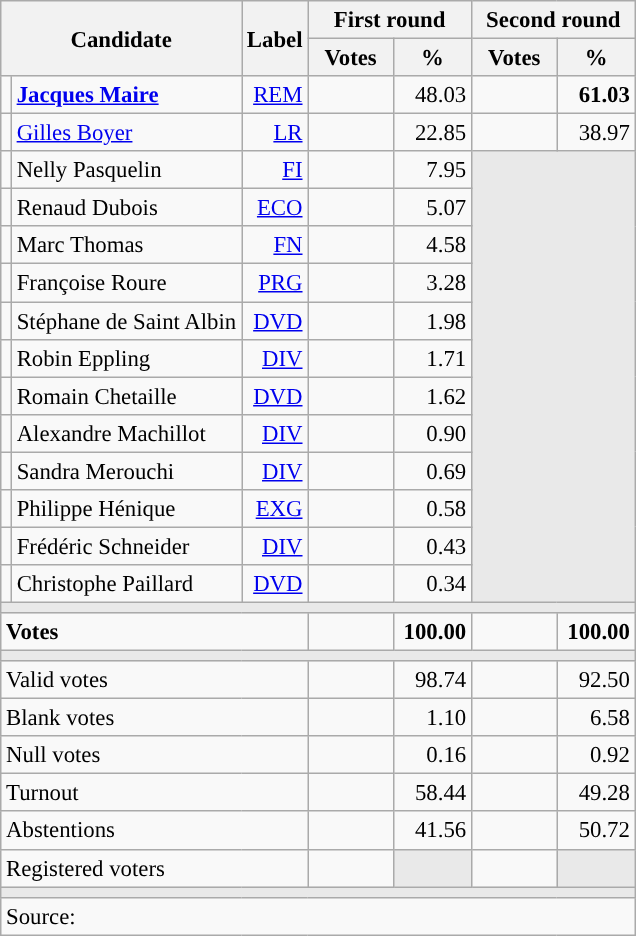<table class="wikitable" style="text-align:right;font-size:95%;">
<tr>
<th rowspan="2" colspan="2">Candidate</th>
<th rowspan="2">Label</th>
<th colspan="2">First round</th>
<th colspan="2">Second round</th>
</tr>
<tr>
<th style="width:50px;">Votes</th>
<th style="width:45px;">%</th>
<th style="width:50px;">Votes</th>
<th style="width:45px;">%</th>
</tr>
<tr>
<td style="color:inherit;background:"></td>
<td style="text-align:left;"><strong><a href='#'>Jacques Maire</a></strong></td>
<td><a href='#'>REM</a></td>
<td></td>
<td>48.03</td>
<td><strong></strong></td>
<td><strong>61.03</strong></td>
</tr>
<tr>
<td style="color:inherit;background:"></td>
<td style="text-align:left;"><a href='#'>Gilles Boyer</a></td>
<td><a href='#'>LR</a></td>
<td></td>
<td>22.85</td>
<td></td>
<td>38.97</td>
</tr>
<tr>
<td style="color:inherit;background:"></td>
<td style="text-align:left;">Nelly Pasquelin</td>
<td><a href='#'>FI</a></td>
<td></td>
<td>7.95</td>
<td colspan="2" rowspan="12" style="background:#E9E9E9;"></td>
</tr>
<tr>
<td style="color:inherit;background:"></td>
<td style="text-align:left;">Renaud Dubois</td>
<td><a href='#'>ECO</a></td>
<td></td>
<td>5.07</td>
</tr>
<tr>
<td style="color:inherit;background:"></td>
<td style="text-align:left;">Marc Thomas</td>
<td><a href='#'>FN</a></td>
<td></td>
<td>4.58</td>
</tr>
<tr>
<td style="color:inherit;background:"></td>
<td style="text-align:left;">Françoise Roure</td>
<td><a href='#'>PRG</a></td>
<td></td>
<td>3.28</td>
</tr>
<tr>
<td style="color:inherit;background:"></td>
<td style="text-align:left;">Stéphane de Saint Albin</td>
<td><a href='#'>DVD</a></td>
<td></td>
<td>1.98</td>
</tr>
<tr>
<td style="color:inherit;background:"></td>
<td style="text-align:left;">Robin Eppling</td>
<td><a href='#'>DIV</a></td>
<td></td>
<td>1.71</td>
</tr>
<tr>
<td style="color:inherit;background:"></td>
<td style="text-align:left;">Romain Chetaille</td>
<td><a href='#'>DVD</a></td>
<td></td>
<td>1.62</td>
</tr>
<tr>
<td style="color:inherit;background:"></td>
<td style="text-align:left;">Alexandre Machillot</td>
<td><a href='#'>DIV</a></td>
<td></td>
<td>0.90</td>
</tr>
<tr>
<td style="color:inherit;background:"></td>
<td style="text-align:left;">Sandra Merouchi</td>
<td><a href='#'>DIV</a></td>
<td></td>
<td>0.69</td>
</tr>
<tr>
<td style="color:inherit;background:"></td>
<td style="text-align:left;">Philippe Hénique</td>
<td><a href='#'>EXG</a></td>
<td></td>
<td>0.58</td>
</tr>
<tr>
<td style="color:inherit;background:"></td>
<td style="text-align:left;">Frédéric Schneider</td>
<td><a href='#'>DIV</a></td>
<td></td>
<td>0.43</td>
</tr>
<tr>
<td style="color:inherit;background:"></td>
<td style="text-align:left;">Christophe Paillard</td>
<td><a href='#'>DVD</a></td>
<td></td>
<td>0.34</td>
</tr>
<tr>
<td colspan="7" style="background:#E9E9E9;"></td>
</tr>
<tr style="font-weight:bold;">
<td colspan="3" style="text-align:left;">Votes</td>
<td></td>
<td>100.00</td>
<td></td>
<td>100.00</td>
</tr>
<tr>
<td colspan="7" style="background:#E9E9E9;"></td>
</tr>
<tr>
<td colspan="3" style="text-align:left;">Valid votes</td>
<td></td>
<td>98.74</td>
<td></td>
<td>92.50</td>
</tr>
<tr>
<td colspan="3" style="text-align:left;">Blank votes</td>
<td></td>
<td>1.10</td>
<td></td>
<td>6.58</td>
</tr>
<tr>
<td colspan="3" style="text-align:left;">Null votes</td>
<td></td>
<td>0.16</td>
<td></td>
<td>0.92</td>
</tr>
<tr>
<td colspan="3" style="text-align:left;">Turnout</td>
<td></td>
<td>58.44</td>
<td></td>
<td>49.28</td>
</tr>
<tr>
<td colspan="3" style="text-align:left;">Abstentions</td>
<td></td>
<td>41.56</td>
<td></td>
<td>50.72</td>
</tr>
<tr>
<td colspan="3" style="text-align:left;">Registered voters</td>
<td></td>
<td style="color:inherit;background:#E9E9E9;"></td>
<td></td>
<td style="color:inherit;background:#E9E9E9;"></td>
</tr>
<tr>
<td colspan="7" style="background:#E9E9E9;"></td>
</tr>
<tr>
<td colspan="7" style="text-align:left;">Source:</td>
</tr>
</table>
